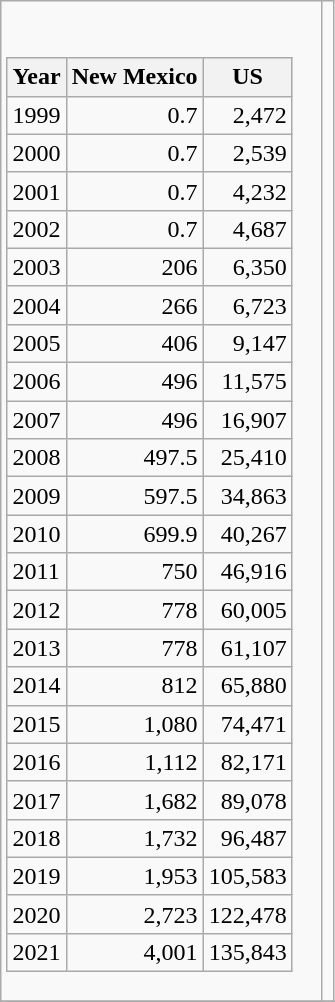<table class="wikitable">
<tr>
<td><br><table class="wikitable">
<tr>
<th>Year</th>
<th>New Mexico</th>
<th>US</th>
</tr>
<tr>
<td>1999</td>
<td align=right>0.7</td>
<td align=right>2,472</td>
</tr>
<tr>
<td>2000</td>
<td align=right>0.7</td>
<td align=right>2,539</td>
</tr>
<tr>
<td>2001</td>
<td align=right>0.7</td>
<td align=right>4,232</td>
</tr>
<tr>
<td>2002</td>
<td align=right>0.7</td>
<td align=right>4,687</td>
</tr>
<tr>
<td>2003</td>
<td align=right>206</td>
<td align=right>6,350</td>
</tr>
<tr>
<td>2004</td>
<td align=right>266</td>
<td align=right>6,723</td>
</tr>
<tr>
<td>2005</td>
<td align=right>406</td>
<td align=right>9,147</td>
</tr>
<tr>
<td>2006</td>
<td align=right>496</td>
<td align=right>11,575</td>
</tr>
<tr>
<td>2007</td>
<td align=right>496</td>
<td align=right>16,907</td>
</tr>
<tr>
<td>2008</td>
<td align=right>497.5</td>
<td align=right>25,410</td>
</tr>
<tr>
<td>2009</td>
<td align=right>597.5</td>
<td align=right>34,863</td>
</tr>
<tr>
<td>2010</td>
<td align=right>699.9</td>
<td align=right>40,267</td>
</tr>
<tr>
<td>2011</td>
<td align=right>750</td>
<td align=right>46,916</td>
</tr>
<tr>
<td>2012</td>
<td align=right>778</td>
<td align=right>60,005</td>
</tr>
<tr>
<td>2013</td>
<td align=right>778</td>
<td align=right>61,107</td>
</tr>
<tr>
<td>2014</td>
<td align=right>812</td>
<td align=right>65,880</td>
</tr>
<tr>
<td>2015</td>
<td align=right>1,080</td>
<td align=right>74,471</td>
</tr>
<tr>
<td>2016</td>
<td align=right>1,112</td>
<td align=right>82,171</td>
</tr>
<tr>
<td>2017</td>
<td align=right>1,682</td>
<td align=right>89,078</td>
</tr>
<tr>
<td>2018</td>
<td align=right>1,732</td>
<td align=right>96,487</td>
</tr>
<tr>
<td>2019</td>
<td align=right>1,953</td>
<td align=right>105,583</td>
</tr>
<tr>
<td>2020</td>
<td align=right>2,723</td>
<td align=right>122,478</td>
</tr>
<tr>
<td>2021</td>
<td align=right>4,001</td>
<td align=right>135,843</td>
</tr>
</table>
</td>
<td></td>
</tr>
<tr>
</tr>
</table>
